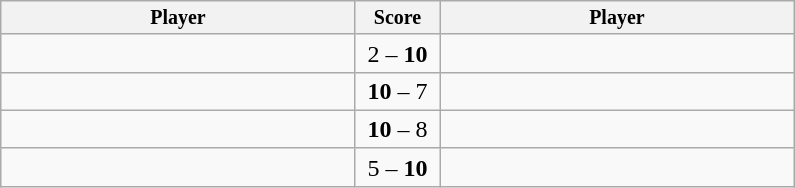<table class="wikitable">
<tr style="font-size:10pt;font-weight:bold">
<th width=230>Player</th>
<th width=50>Score</th>
<th width=230>Player</th>
</tr>
<tr>
<td></td>
<td align=center>2 – <strong>10</strong></td>
<td></td>
</tr>
<tr>
<td></td>
<td align=center><strong>10</strong> – 7</td>
<td></td>
</tr>
<tr>
<td></td>
<td align=center><strong>10</strong> – 8</td>
<td></td>
</tr>
<tr>
<td></td>
<td align=center>5 – <strong>10</strong></td>
<td></td>
</tr>
</table>
